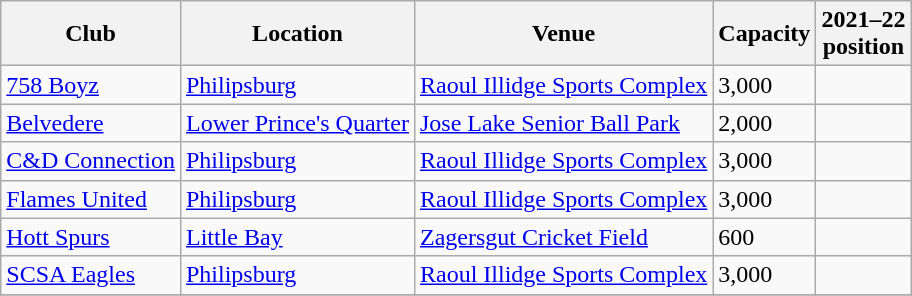<table class="wikitable sortable">
<tr>
<th>Club</th>
<th>Location</th>
<th>Venue</th>
<th>Capacity</th>
<th>2021–22<br>position</th>
</tr>
<tr>
<td><a href='#'>758 Boyz</a></td>
<td><a href='#'>Philipsburg</a></td>
<td><a href='#'>Raoul Illidge Sports Complex</a></td>
<td>3,000</td>
<td></td>
</tr>
<tr>
<td><a href='#'>Belvedere</a></td>
<td><a href='#'>Lower Prince's Quarter</a></td>
<td><a href='#'>Jose Lake Senior Ball Park</a></td>
<td>2,000</td>
<td></td>
</tr>
<tr>
<td><a href='#'>C&D Connection</a></td>
<td><a href='#'>Philipsburg</a></td>
<td><a href='#'>Raoul Illidge Sports Complex</a></td>
<td>3,000</td>
<td></td>
</tr>
<tr>
<td><a href='#'>Flames United</a></td>
<td><a href='#'>Philipsburg</a></td>
<td><a href='#'>Raoul Illidge Sports Complex</a></td>
<td>3,000</td>
<td></td>
</tr>
<tr>
<td><a href='#'>Hott Spurs</a></td>
<td><a href='#'>Little Bay</a></td>
<td><a href='#'>Zagersgut Cricket Field</a></td>
<td>600</td>
<td></td>
</tr>
<tr>
<td><a href='#'>SCSA Eagles</a></td>
<td><a href='#'>Philipsburg</a></td>
<td><a href='#'>Raoul Illidge Sports Complex</a></td>
<td>3,000</td>
<td></td>
</tr>
<tr>
</tr>
</table>
